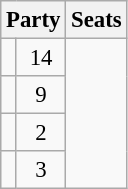<table class="wikitable" style="font-size: 95%;">
<tr>
<th colspan=2>Party</th>
<th>Seats</th>
</tr>
<tr>
<td></td>
<td align="center">14</td>
</tr>
<tr>
<td></td>
<td align="center">9</td>
</tr>
<tr>
<td></td>
<td align="center">2</td>
</tr>
<tr>
<td></td>
<td align="center">3</td>
</tr>
</table>
